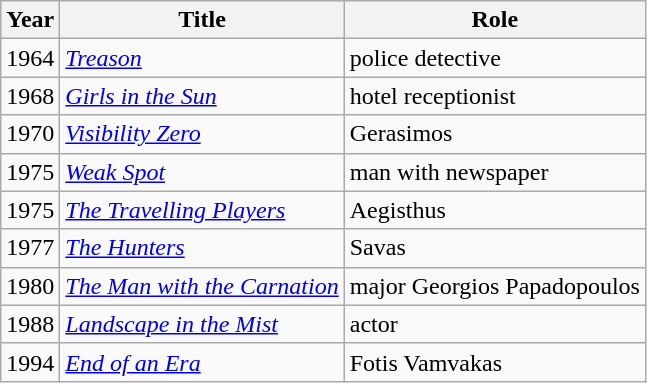<table class="wikitable">
<tr>
<th>Year</th>
<th>Title</th>
<th>Role</th>
</tr>
<tr>
<td>1964</td>
<td><em><a href='#'>Treason</a></em></td>
<td>police detective</td>
</tr>
<tr>
<td>1968</td>
<td><em><a href='#'>Girls in the Sun</a></em></td>
<td>hotel receptionist</td>
</tr>
<tr>
<td>1970</td>
<td><em><a href='#'>Visibility Zero</a></em></td>
<td>Gerasimos</td>
</tr>
<tr>
<td>1975</td>
<td><em><a href='#'>Weak Spot</a></em></td>
<td>man with newspaper</td>
</tr>
<tr>
<td>1975</td>
<td><em><a href='#'>The Travelling Players</a></em></td>
<td>Aegisthus</td>
</tr>
<tr>
<td>1977</td>
<td><em><a href='#'>The Hunters</a></em></td>
<td>Savas</td>
</tr>
<tr>
<td>1980</td>
<td><em><a href='#'>The Man with the Carnation</a></em></td>
<td>major Georgios Papadopoulos</td>
</tr>
<tr>
<td>1988</td>
<td><em><a href='#'>Landscape in the Mist</a></em></td>
<td>actor</td>
</tr>
<tr>
<td>1994</td>
<td><em><a href='#'>End of an Era</a></em></td>
<td>Fotis Vamvakas</td>
</tr>
</table>
